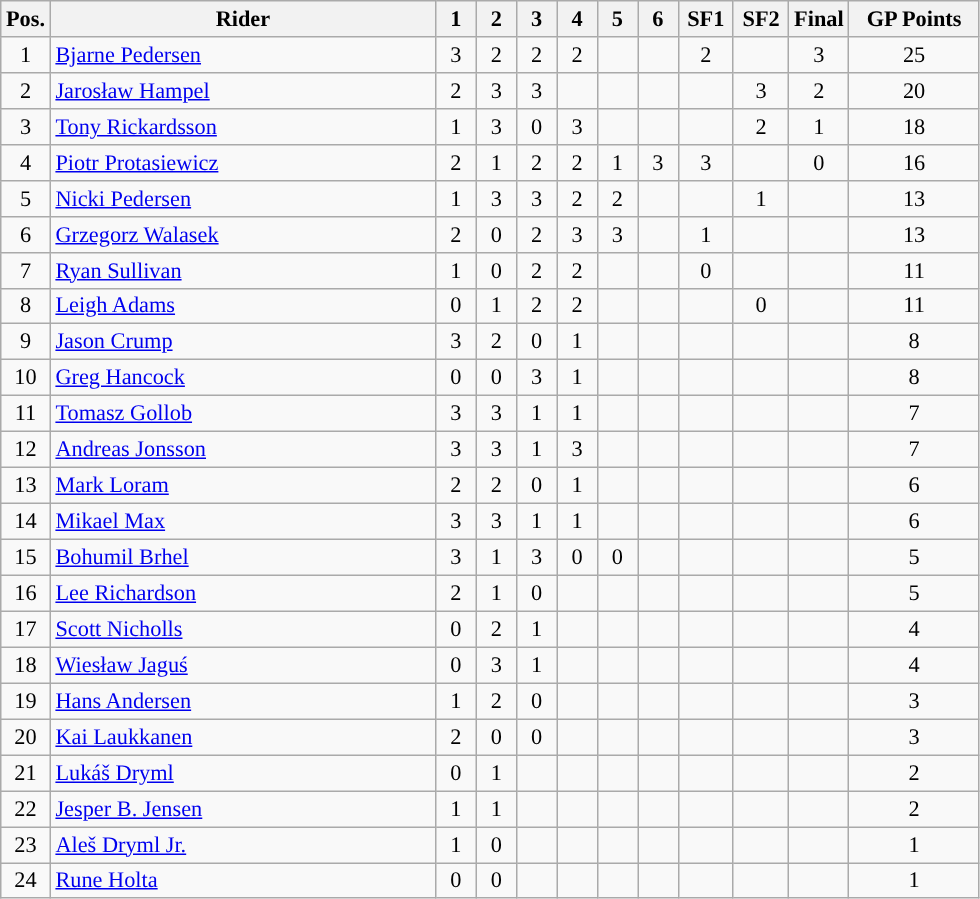<table class=wikitable style="font-size:93%;">
<tr>
<th width=25px>Pos.</th>
<th width=250px>Rider</th>
<th width=20px>1</th>
<th width=20px>2</th>
<th width=20px>3</th>
<th width=20px>4</th>
<th width=20px>5</th>
<th width=20px>6</th>
<th width=30px>SF1</th>
<th width=30px>SF2</th>
<th width=30px>Final</th>
<th width=80px>GP Points</th>
</tr>
<tr align=center style="background-color:">
<td>1</td>
<td align=left> <a href='#'>Bjarne Pedersen</a></td>
<td>3</td>
<td>2</td>
<td>2</td>
<td>2</td>
<td></td>
<td></td>
<td>  2</td>
<td></td>
<td>3</td>
<td>25</td>
</tr>
<tr align=center style="background-color:">
<td>2</td>
<td align=left> <a href='#'>Jarosław Hampel</a></td>
<td>2</td>
<td>3</td>
<td>3</td>
<td></td>
<td></td>
<td></td>
<td></td>
<td>3</td>
<td>2</td>
<td>20</td>
</tr>
<tr align=center style="background-color:">
<td>3</td>
<td align=left> <a href='#'>Tony Rickardsson</a></td>
<td>1</td>
<td>3</td>
<td>0</td>
<td>3</td>
<td></td>
<td></td>
<td></td>
<td>2</td>
<td>1</td>
<td>18</td>
</tr>
<tr align=center>
<td>4</td>
<td align=left> <a href='#'>Piotr Protasiewicz</a></td>
<td>2</td>
<td>1</td>
<td>2</td>
<td>2</td>
<td>1</td>
<td>3</td>
<td>3</td>
<td></td>
<td>0</td>
<td>16</td>
</tr>
<tr align=center>
<td>5</td>
<td align=left> <a href='#'>Nicki Pedersen</a></td>
<td>1</td>
<td>3</td>
<td>3</td>
<td>2</td>
<td>2</td>
<td></td>
<td></td>
<td>1</td>
<td></td>
<td>13</td>
</tr>
<tr align=center>
<td>6</td>
<td align=left> <a href='#'>Grzegorz Walasek</a></td>
<td>2</td>
<td>0</td>
<td>2</td>
<td>3</td>
<td>3</td>
<td></td>
<td>1</td>
<td></td>
<td></td>
<td>13</td>
</tr>
<tr align=center>
<td>7</td>
<td align=left> <a href='#'>Ryan Sullivan</a></td>
<td>1</td>
<td>0</td>
<td>2</td>
<td>2</td>
<td></td>
<td></td>
<td>0</td>
<td></td>
<td></td>
<td>11</td>
</tr>
<tr align=center>
<td>8</td>
<td align=left> <a href='#'>Leigh Adams</a></td>
<td>0</td>
<td>1</td>
<td>2</td>
<td>2</td>
<td></td>
<td></td>
<td></td>
<td>0</td>
<td></td>
<td>11</td>
</tr>
<tr align=center>
<td>9</td>
<td align=left> <a href='#'>Jason Crump</a></td>
<td>3</td>
<td>2</td>
<td>0</td>
<td>1</td>
<td></td>
<td></td>
<td></td>
<td></td>
<td></td>
<td>8</td>
</tr>
<tr align=center>
<td>10</td>
<td align=left> <a href='#'>Greg Hancock</a></td>
<td>0</td>
<td>0</td>
<td>3</td>
<td>1</td>
<td></td>
<td></td>
<td></td>
<td></td>
<td></td>
<td>8</td>
</tr>
<tr align=center>
<td>11</td>
<td align=left> <a href='#'>Tomasz Gollob</a></td>
<td>3</td>
<td>3</td>
<td>1</td>
<td>1</td>
<td></td>
<td></td>
<td></td>
<td></td>
<td></td>
<td>7</td>
</tr>
<tr align=center>
<td>12</td>
<td align=left> <a href='#'>Andreas Jonsson</a></td>
<td>3</td>
<td>3</td>
<td>1</td>
<td>3</td>
<td></td>
<td></td>
<td></td>
<td></td>
<td></td>
<td>7</td>
</tr>
<tr align=center>
<td>13</td>
<td align=left> <a href='#'>Mark Loram</a></td>
<td>2</td>
<td>2</td>
<td>0</td>
<td>1</td>
<td></td>
<td></td>
<td></td>
<td></td>
<td></td>
<td>6</td>
</tr>
<tr align=center>
<td>14</td>
<td align=left> <a href='#'>Mikael Max</a></td>
<td>3</td>
<td>3</td>
<td>1</td>
<td>1</td>
<td></td>
<td></td>
<td></td>
<td></td>
<td></td>
<td>6</td>
</tr>
<tr align=center>
<td>15</td>
<td align=left> <a href='#'>Bohumil Brhel</a></td>
<td>3</td>
<td>1</td>
<td>3</td>
<td>0</td>
<td>0</td>
<td></td>
<td></td>
<td></td>
<td></td>
<td>5</td>
</tr>
<tr align=center>
<td>16</td>
<td align=left> <a href='#'>Lee Richardson</a></td>
<td>2</td>
<td>1</td>
<td>0</td>
<td></td>
<td></td>
<td></td>
<td></td>
<td></td>
<td></td>
<td>5</td>
</tr>
<tr align=center>
<td>17</td>
<td align=left> <a href='#'>Scott Nicholls</a></td>
<td>0</td>
<td>2</td>
<td>1</td>
<td></td>
<td></td>
<td></td>
<td></td>
<td></td>
<td></td>
<td>4</td>
</tr>
<tr align=center>
<td>18</td>
<td align=left> <a href='#'>Wiesław Jaguś</a></td>
<td>0</td>
<td>3</td>
<td>1</td>
<td></td>
<td></td>
<td></td>
<td></td>
<td></td>
<td></td>
<td>4</td>
</tr>
<tr align=center>
<td>19</td>
<td align=left> <a href='#'>Hans Andersen</a></td>
<td>1</td>
<td>2</td>
<td>0</td>
<td></td>
<td></td>
<td></td>
<td></td>
<td></td>
<td></td>
<td>3</td>
</tr>
<tr align=center>
<td>20</td>
<td align=left> <a href='#'>Kai Laukkanen</a></td>
<td>2</td>
<td>0</td>
<td>0</td>
<td></td>
<td></td>
<td></td>
<td></td>
<td></td>
<td></td>
<td>3</td>
</tr>
<tr align=center>
<td>21</td>
<td align=left> <a href='#'>Lukáš Dryml</a></td>
<td>0</td>
<td>1</td>
<td></td>
<td></td>
<td></td>
<td></td>
<td></td>
<td></td>
<td></td>
<td>2</td>
</tr>
<tr align=center>
<td>22</td>
<td align=left> <a href='#'>Jesper B. Jensen</a></td>
<td>1</td>
<td>1</td>
<td></td>
<td></td>
<td></td>
<td></td>
<td></td>
<td></td>
<td></td>
<td>2</td>
</tr>
<tr align=center>
<td>23</td>
<td align=left> <a href='#'>Aleš Dryml Jr.</a></td>
<td>1</td>
<td>0</td>
<td></td>
<td></td>
<td></td>
<td></td>
<td></td>
<td></td>
<td></td>
<td>1</td>
</tr>
<tr align=center>
<td>24</td>
<td align=left> <a href='#'>Rune Holta</a></td>
<td>0</td>
<td>0</td>
<td></td>
<td></td>
<td></td>
<td></td>
<td></td>
<td></td>
<td></td>
<td>1</td>
</tr>
</table>
